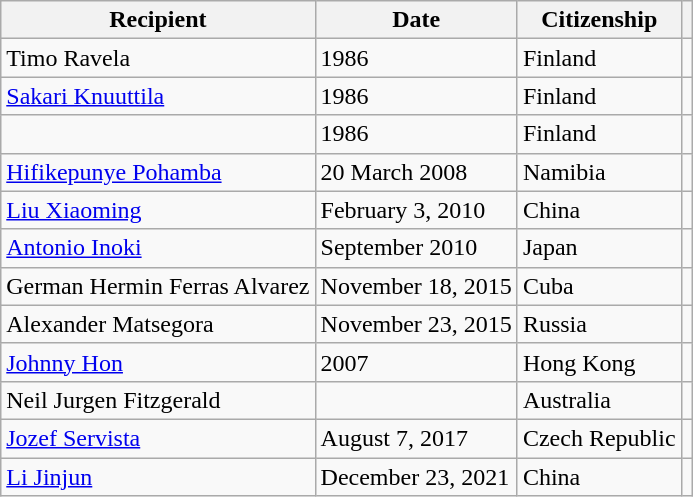<table class="wikitable">
<tr>
<th>Recipient</th>
<th>Date</th>
<th>Citizenship</th>
<th></th>
</tr>
<tr>
<td>Timo Ravela</td>
<td>1986</td>
<td>Finland</td>
<td></td>
</tr>
<tr>
<td><a href='#'>Sakari Knuuttila</a></td>
<td>1986</td>
<td>Finland</td>
<td></td>
</tr>
<tr>
<td></td>
<td>1986</td>
<td>Finland</td>
<td></td>
</tr>
<tr>
<td><a href='#'>Hifikepunye Pohamba</a></td>
<td>20 March 2008</td>
<td>Namibia</td>
<td></td>
</tr>
<tr>
<td><a href='#'>Liu Xiaoming</a></td>
<td>February 3, 2010</td>
<td>China</td>
<td></td>
</tr>
<tr>
<td><a href='#'>Antonio Inoki</a></td>
<td>September 2010</td>
<td>Japan</td>
<td></td>
</tr>
<tr>
<td>German Hermin Ferras Alvarez</td>
<td>November 18, 2015</td>
<td>Cuba</td>
<td></td>
</tr>
<tr>
<td>Alexander Matsegora</td>
<td>November 23, 2015</td>
<td>Russia</td>
<td></td>
</tr>
<tr>
<td><a href='#'>Johnny Hon</a></td>
<td>2007</td>
<td>Hong Kong</td>
<td></td>
</tr>
<tr>
<td>Neil Jurgen Fitzgerald</td>
<td></td>
<td>Australia</td>
<td></td>
</tr>
<tr>
<td><a href='#'>Jozef Servista</a></td>
<td>August 7, 2017</td>
<td>Czech Republic</td>
<td></td>
</tr>
<tr>
<td><a href='#'>Li Jinjun</a></td>
<td>December 23, 2021</td>
<td>China</td>
<td></td>
</tr>
</table>
